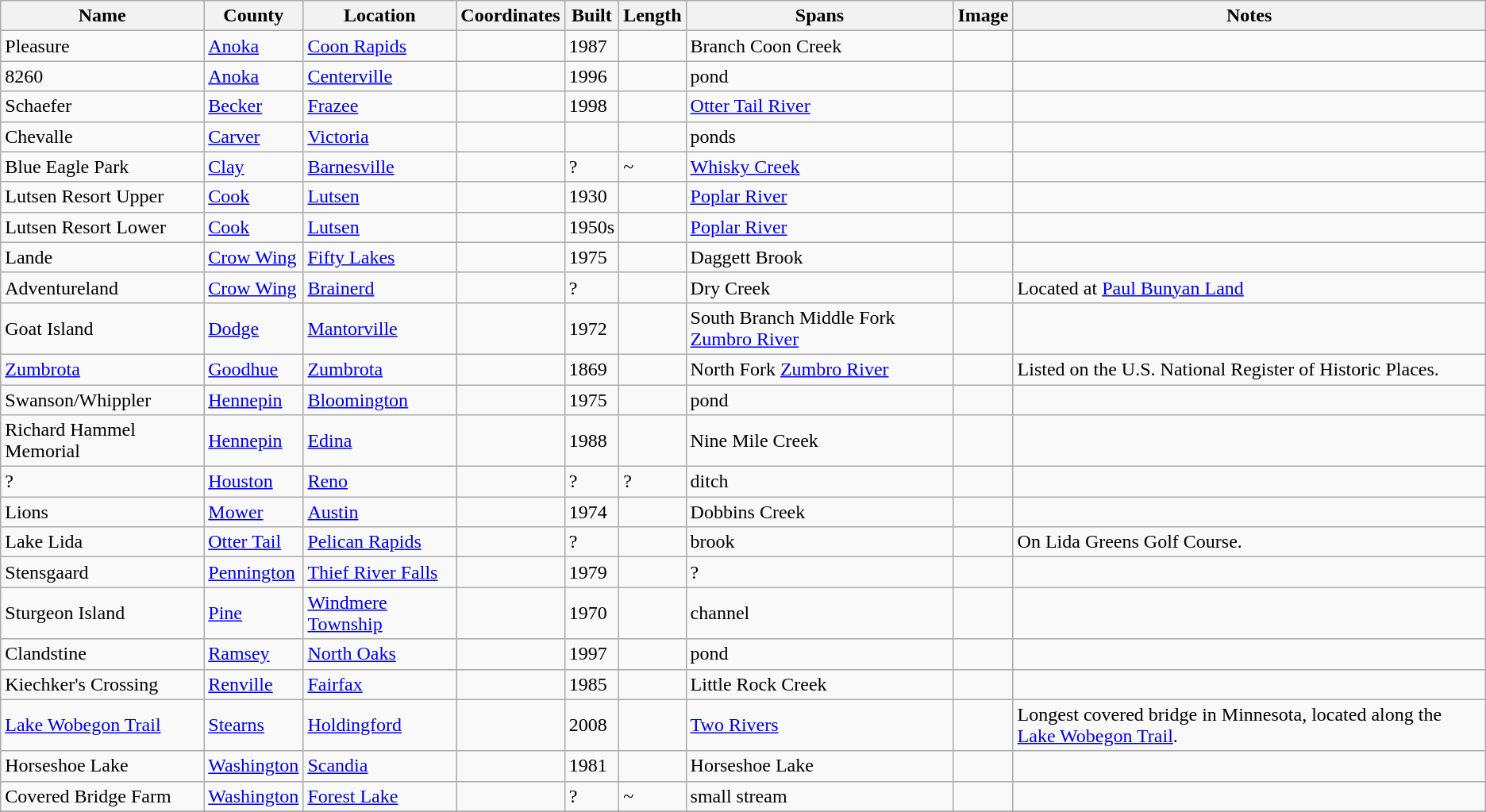<table class="wikitable sortable">
<tr>
<th>Name</th>
<th>County</th>
<th>Location</th>
<th>Coordinates</th>
<th>Built</th>
<th>Length</th>
<th>Spans</th>
<th class=unsortable>Image</th>
<th>Notes</th>
</tr>
<tr>
<td>Pleasure</td>
<td><a href='#'>Anoka</a></td>
<td><a href='#'>Coon Rapids</a></td>
<td><small></small></td>
<td>1987</td>
<td></td>
<td>Branch Coon Creek</td>
<td></td>
<td></td>
</tr>
<tr>
<td>8260</td>
<td><a href='#'>Anoka</a></td>
<td><a href='#'>Centerville</a></td>
<td><small></small></td>
<td>1996</td>
<td></td>
<td>pond</td>
<td></td>
<td></td>
</tr>
<tr>
<td>Schaefer</td>
<td><a href='#'>Becker</a></td>
<td><a href='#'>Frazee</a></td>
<td><small></small></td>
<td>1998</td>
<td></td>
<td><a href='#'>Otter Tail River</a></td>
<td></td>
<td></td>
</tr>
<tr>
<td>Chevalle</td>
<td><a href='#'>Carver</a></td>
<td><a href='#'>Victoria</a></td>
<td><small></small></td>
<td></td>
<td></td>
<td>ponds</td>
<td></td>
<td></td>
</tr>
<tr>
<td>Blue Eagle Park</td>
<td><a href='#'>Clay</a></td>
<td><a href='#'>Barnesville</a></td>
<td><small></small></td>
<td>?</td>
<td>~</td>
<td><a href='#'>Whisky Creek</a></td>
<td></td>
<td></td>
</tr>
<tr>
<td>Lutsen Resort Upper</td>
<td><a href='#'>Cook</a></td>
<td><a href='#'>Lutsen</a></td>
<td><small></small></td>
<td>1930</td>
<td></td>
<td><a href='#'>Poplar River</a></td>
<td></td>
<td></td>
</tr>
<tr>
<td>Lutsen Resort Lower</td>
<td><a href='#'>Cook</a></td>
<td><a href='#'>Lutsen</a></td>
<td><small></small></td>
<td>1950s</td>
<td></td>
<td><a href='#'>Poplar River</a></td>
<td></td>
<td></td>
</tr>
<tr>
<td>Lande</td>
<td><a href='#'>Crow Wing</a></td>
<td><a href='#'>Fifty Lakes</a></td>
<td><small></small></td>
<td>1975</td>
<td></td>
<td>Daggett Brook</td>
<td></td>
<td></td>
</tr>
<tr>
<td>Adventureland</td>
<td><a href='#'>Crow Wing</a></td>
<td><a href='#'>Brainerd</a></td>
<td><small></small></td>
<td>?</td>
<td></td>
<td>Dry Creek</td>
<td></td>
<td>Located at <a href='#'>Paul Bunyan Land</a></td>
</tr>
<tr>
<td>Goat Island</td>
<td><a href='#'>Dodge</a></td>
<td><a href='#'>Mantorville</a></td>
<td><small></small></td>
<td>1972</td>
<td></td>
<td>South Branch Middle Fork <a href='#'>Zumbro River</a></td>
<td></td>
<td></td>
</tr>
<tr>
<td><a href='#'>Zumbrota</a></td>
<td><a href='#'>Goodhue</a></td>
<td><a href='#'>Zumbrota</a></td>
<td><small></small></td>
<td>1869</td>
<td></td>
<td>North Fork <a href='#'>Zumbro River</a></td>
<td></td>
<td>Listed on the U.S. National Register of Historic Places.</td>
</tr>
<tr>
<td>Swanson/Whippler</td>
<td><a href='#'>Hennepin</a></td>
<td><a href='#'>Bloomington</a></td>
<td><small></small></td>
<td>1975</td>
<td></td>
<td>pond</td>
<td></td>
<td></td>
</tr>
<tr>
<td>Richard Hammel Memorial</td>
<td><a href='#'>Hennepin</a></td>
<td><a href='#'>Edina</a></td>
<td><small></small></td>
<td>1988</td>
<td></td>
<td>Nine Mile Creek</td>
<td></td>
<td></td>
</tr>
<tr>
<td>?</td>
<td><a href='#'>Houston</a></td>
<td><a href='#'>Reno</a></td>
<td><small></small></td>
<td>?</td>
<td>?</td>
<td>ditch</td>
<td></td>
<td></td>
</tr>
<tr>
<td>Lions</td>
<td><a href='#'>Mower</a></td>
<td><a href='#'>Austin</a></td>
<td><small></small></td>
<td>1974</td>
<td></td>
<td>Dobbins Creek</td>
<td></td>
<td></td>
</tr>
<tr>
<td>Lake Lida</td>
<td><a href='#'>Otter Tail</a></td>
<td><a href='#'>Pelican Rapids</a></td>
<td><small></small></td>
<td>?</td>
<td></td>
<td>brook</td>
<td></td>
<td>On Lida Greens Golf Course.</td>
</tr>
<tr>
<td>Stensgaard</td>
<td><a href='#'>Pennington</a></td>
<td><a href='#'>Thief River Falls</a></td>
<td></td>
<td>1979</td>
<td></td>
<td>?</td>
<td></td>
<td></td>
</tr>
<tr>
<td>Sturgeon Island</td>
<td><a href='#'>Pine</a></td>
<td><a href='#'>Windmere Township</a></td>
<td><small></small></td>
<td>1970</td>
<td></td>
<td>channel</td>
<td></td>
<td></td>
</tr>
<tr>
<td>Clandstine</td>
<td><a href='#'>Ramsey</a></td>
<td><a href='#'>North Oaks</a></td>
<td><small></small></td>
<td>1997</td>
<td></td>
<td>pond</td>
<td></td>
<td></td>
</tr>
<tr>
<td>Kiechker's Crossing</td>
<td><a href='#'>Renville</a></td>
<td><a href='#'>Fairfax</a></td>
<td><small></small></td>
<td>1985</td>
<td></td>
<td>Little Rock Creek</td>
<td></td>
<td></td>
</tr>
<tr>
<td><a href='#'>Lake Wobegon Trail</a></td>
<td><a href='#'>Stearns</a></td>
<td><a href='#'>Holdingford</a></td>
<td><small></small></td>
<td>2008</td>
<td></td>
<td><a href='#'>Two Rivers</a></td>
<td></td>
<td>Longest covered bridge in Minnesota, located along the <a href='#'>Lake Wobegon Trail</a>.</td>
</tr>
<tr>
<td>Horseshoe Lake</td>
<td><a href='#'>Washington</a></td>
<td><a href='#'>Scandia</a></td>
<td><small></small></td>
<td>1981</td>
<td></td>
<td>Horseshoe Lake</td>
<td></td>
<td></td>
</tr>
<tr>
<td>Covered Bridge Farm</td>
<td><a href='#'>Washington</a></td>
<td><a href='#'>Forest Lake</a></td>
<td><small></small></td>
<td>?</td>
<td>~</td>
<td>small stream</td>
<td></td>
<td></td>
</tr>
<tr>
</tr>
</table>
